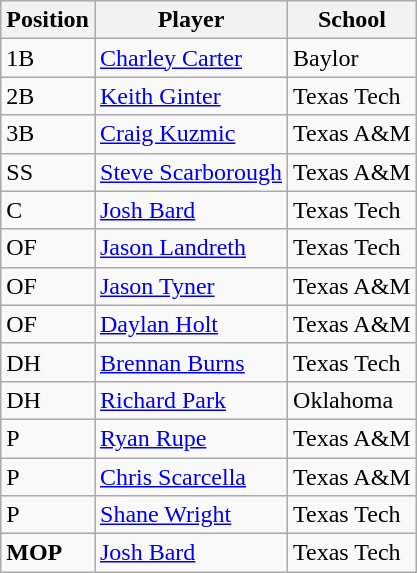<table class="wikitable">
<tr>
<th>Position</th>
<th>Player</th>
<th>School</th>
</tr>
<tr>
<td>1B</td>
<td><a href='#'>Charley Carter</a></td>
<td>Baylor</td>
</tr>
<tr>
<td>2B</td>
<td><a href='#'>Keith Ginter</a></td>
<td>Texas Tech</td>
</tr>
<tr>
<td>3B</td>
<td><a href='#'>Craig Kuzmic</a></td>
<td>Texas A&M</td>
</tr>
<tr>
<td>SS</td>
<td><a href='#'>Steve Scarborough</a></td>
<td>Texas A&M</td>
</tr>
<tr>
<td>C</td>
<td><a href='#'>Josh Bard</a></td>
<td>Texas Tech</td>
</tr>
<tr>
<td>OF</td>
<td><a href='#'>Jason Landreth</a></td>
<td>Texas Tech</td>
</tr>
<tr>
<td>OF</td>
<td><a href='#'>Jason Tyner</a></td>
<td>Texas A&M</td>
</tr>
<tr>
<td>OF</td>
<td><a href='#'>Daylan Holt</a></td>
<td>Texas A&M</td>
</tr>
<tr>
<td>DH</td>
<td><a href='#'>Brennan Burns</a></td>
<td>Texas Tech</td>
</tr>
<tr>
<td>DH</td>
<td><a href='#'>Richard Park</a></td>
<td>Oklahoma</td>
</tr>
<tr>
<td>P</td>
<td><a href='#'>Ryan Rupe</a></td>
<td>Texas A&M</td>
</tr>
<tr>
<td>P</td>
<td><a href='#'>Chris Scarcella</a></td>
<td>Texas A&M</td>
</tr>
<tr>
<td>P</td>
<td><a href='#'>Shane Wright</a></td>
<td>Texas Tech</td>
</tr>
<tr>
<td><strong>MOP</strong></td>
<td><a href='#'>Josh Bard</a></td>
<td>Texas Tech</td>
</tr>
</table>
